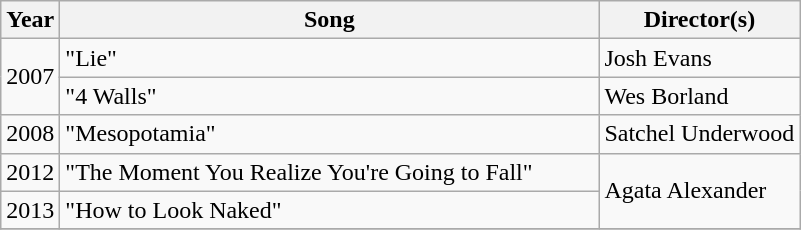<table class="wikitable">
<tr>
<th>Year</th>
<th style="width:22em">Song</th>
<th>Director(s)</th>
</tr>
<tr>
<td align="center" rowspan="2">2007</td>
<td>"Lie"</td>
<td>Josh Evans</td>
</tr>
<tr>
<td>"4 Walls"</td>
<td>Wes Borland</td>
</tr>
<tr>
<td align="center">2008</td>
<td>"Mesopotamia"</td>
<td>Satchel Underwood</td>
</tr>
<tr>
<td align="center">2012</td>
<td>"The Moment You Realize You're Going to Fall"</td>
<td rowspan="2">Agata Alexander</td>
</tr>
<tr>
<td align="center">2013</td>
<td>"How to Look Naked"</td>
</tr>
<tr>
</tr>
</table>
